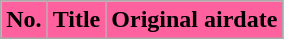<table class="wikitable plainrowheaders">
<tr>
<th style="background: #FF619E;">No.</th>
<th style="background: #FF619E;">Title</th>
<th style="background: #FF619E;">Original airdate<br>






</th>
</tr>
</table>
